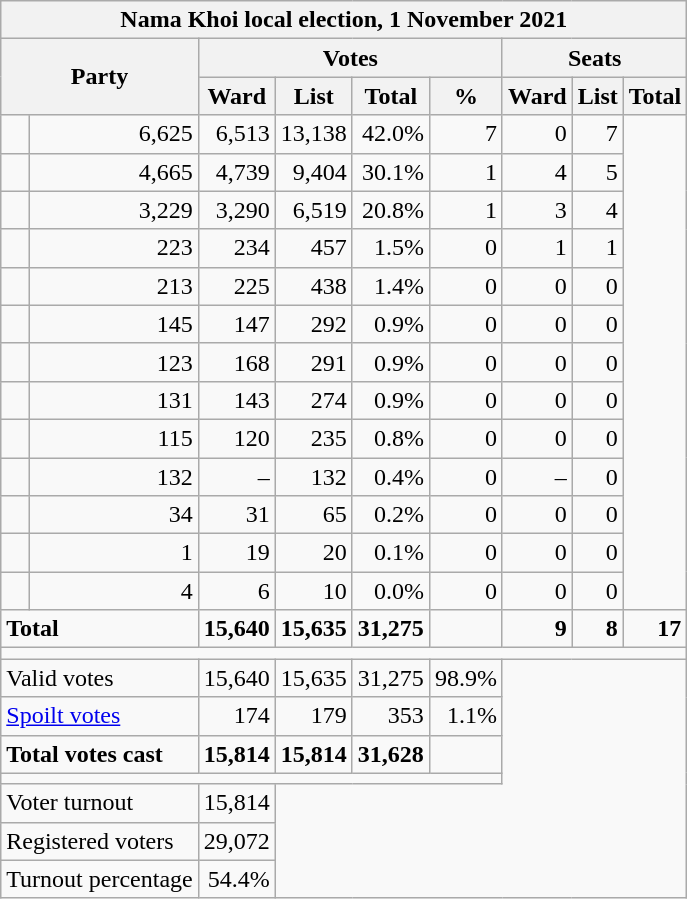<table class=wikitable style="text-align:right">
<tr>
<th colspan="9" align="center">Nama Khoi local election, 1 November 2021</th>
</tr>
<tr>
<th rowspan="2" colspan="2">Party</th>
<th colspan="4" align="center">Votes</th>
<th colspan="3" align="center">Seats</th>
</tr>
<tr>
<th>Ward</th>
<th>List</th>
<th>Total</th>
<th>%</th>
<th>Ward</th>
<th>List</th>
<th>Total</th>
</tr>
<tr>
<td></td>
<td>6,625</td>
<td>6,513</td>
<td>13,138</td>
<td>42.0%</td>
<td>7</td>
<td>0</td>
<td>7</td>
</tr>
<tr>
<td></td>
<td>4,665</td>
<td>4,739</td>
<td>9,404</td>
<td>30.1%</td>
<td>1</td>
<td>4</td>
<td>5</td>
</tr>
<tr>
<td></td>
<td>3,229</td>
<td>3,290</td>
<td>6,519</td>
<td>20.8%</td>
<td>1</td>
<td>3</td>
<td>4</td>
</tr>
<tr>
<td></td>
<td>223</td>
<td>234</td>
<td>457</td>
<td>1.5%</td>
<td>0</td>
<td>1</td>
<td>1</td>
</tr>
<tr>
<td></td>
<td>213</td>
<td>225</td>
<td>438</td>
<td>1.4%</td>
<td>0</td>
<td>0</td>
<td>0</td>
</tr>
<tr>
<td></td>
<td>145</td>
<td>147</td>
<td>292</td>
<td>0.9%</td>
<td>0</td>
<td>0</td>
<td>0</td>
</tr>
<tr>
<td></td>
<td>123</td>
<td>168</td>
<td>291</td>
<td>0.9%</td>
<td>0</td>
<td>0</td>
<td>0</td>
</tr>
<tr>
<td></td>
<td>131</td>
<td>143</td>
<td>274</td>
<td>0.9%</td>
<td>0</td>
<td>0</td>
<td>0</td>
</tr>
<tr>
<td></td>
<td>115</td>
<td>120</td>
<td>235</td>
<td>0.8%</td>
<td>0</td>
<td>0</td>
<td>0</td>
</tr>
<tr>
<td></td>
<td>132</td>
<td>–</td>
<td>132</td>
<td>0.4%</td>
<td>0</td>
<td>–</td>
<td>0</td>
</tr>
<tr>
<td></td>
<td>34</td>
<td>31</td>
<td>65</td>
<td>0.2%</td>
<td>0</td>
<td>0</td>
<td>0</td>
</tr>
<tr>
<td></td>
<td>1</td>
<td>19</td>
<td>20</td>
<td>0.1%</td>
<td>0</td>
<td>0</td>
<td>0</td>
</tr>
<tr>
<td></td>
<td>4</td>
<td>6</td>
<td>10</td>
<td>0.0%</td>
<td>0</td>
<td>0</td>
<td>0</td>
</tr>
<tr>
<td colspan="2" style="text-align:left"><strong>Total</strong></td>
<td><strong>15,640</strong></td>
<td><strong>15,635</strong></td>
<td><strong>31,275</strong></td>
<td></td>
<td><strong>9</strong></td>
<td><strong>8</strong></td>
<td><strong>17</strong></td>
</tr>
<tr>
<td colspan="9"></td>
</tr>
<tr>
<td colspan="2" style="text-align:left">Valid votes</td>
<td>15,640</td>
<td>15,635</td>
<td>31,275</td>
<td>98.9%</td>
</tr>
<tr>
<td colspan="2" style="text-align:left"><a href='#'>Spoilt votes</a></td>
<td>174</td>
<td>179</td>
<td>353</td>
<td>1.1%</td>
</tr>
<tr>
<td colspan="2" style="text-align:left"><strong>Total votes cast</strong></td>
<td><strong>15,814</strong></td>
<td><strong>15,814</strong></td>
<td><strong>31,628</strong></td>
<td></td>
</tr>
<tr>
<td colspan="6"></td>
</tr>
<tr>
<td colspan="2" style="text-align:left">Voter turnout</td>
<td>15,814</td>
</tr>
<tr>
<td colspan="2" style="text-align:left">Registered voters</td>
<td>29,072</td>
</tr>
<tr>
<td colspan="2" style="text-align:left">Turnout percentage</td>
<td>54.4%</td>
</tr>
</table>
